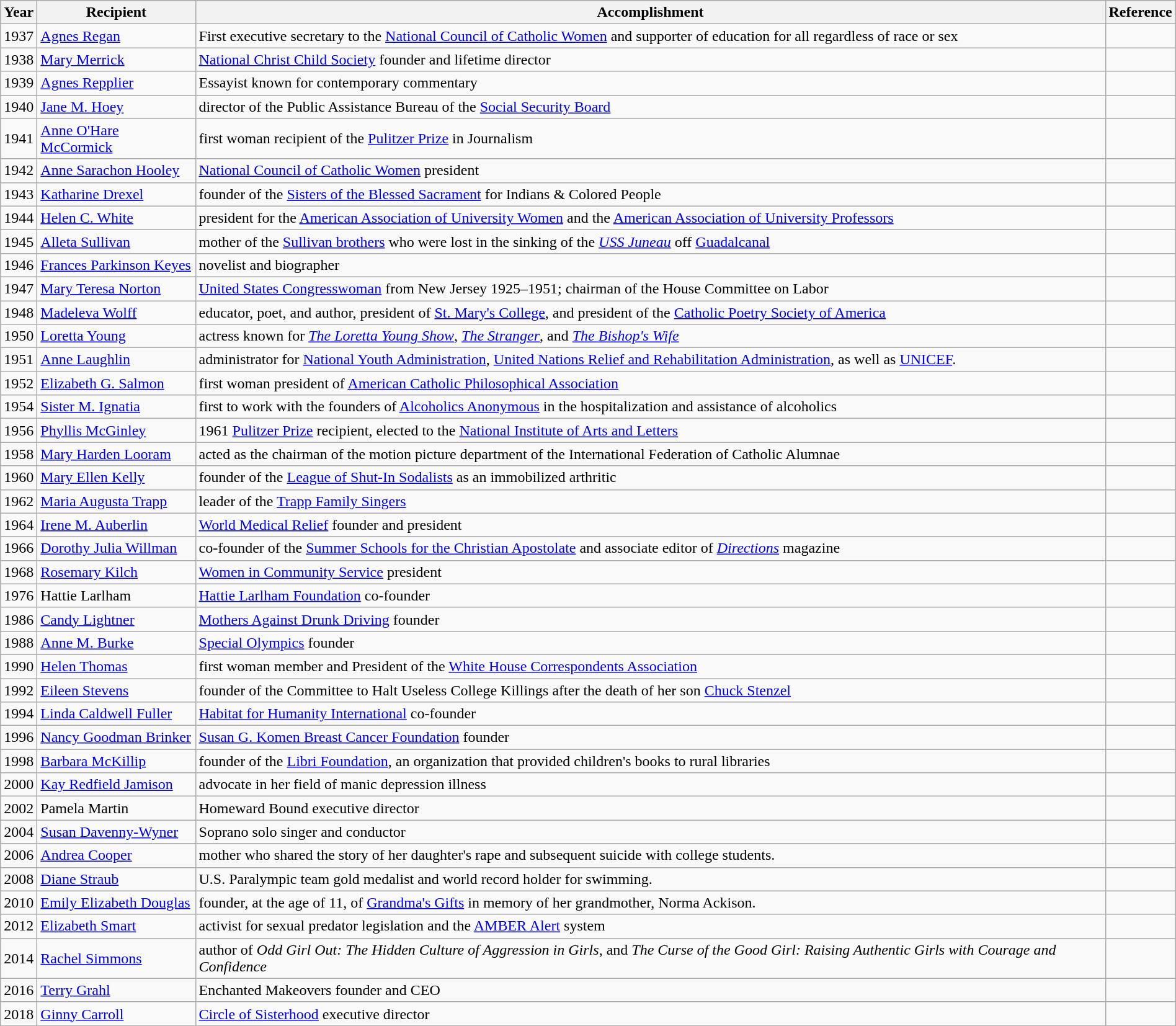<table class="wikitable sortable collapsible" style="width:100%">
<tr>
<th>Year</th>
<th>Recipient</th>
<th>Accomplishment</th>
<th>Reference</th>
</tr>
<tr>
<td>1937</td>
<td><a href='#'>Agnes Regan</a></td>
<td>First executive secretary to the <a href='#'>National Council of Catholic Women</a> and supporter of education for all regardless of race or sex</td>
<td></td>
</tr>
<tr>
<td>1938</td>
<td><a href='#'>Mary Merrick</a></td>
<td><a href='#'>National Christ Child Society</a> founder and lifetime director</td>
<td></td>
</tr>
<tr>
<td>1939</td>
<td><a href='#'>Agnes Repplier</a></td>
<td>Essayist known for contemporary commentary</td>
<td></td>
</tr>
<tr>
<td>1940</td>
<td><a href='#'>Jane M. Hoey</a></td>
<td>director of the Public Assistance Bureau of the <a href='#'>Social Security Board</a></td>
<td></td>
</tr>
<tr>
<td>1941</td>
<td><a href='#'>Anne O'Hare McCormick</a></td>
<td>first woman recipient of the <a href='#'>Pulitzer Prize</a> in Journalism</td>
<td></td>
</tr>
<tr>
<td>1942</td>
<td><a href='#'>Anne Sarachon Hooley</a></td>
<td><a href='#'>National Council of Catholic Women</a> president</td>
<td></td>
</tr>
<tr>
<td>1943</td>
<td><a href='#'>Katharine Drexel</a></td>
<td>founder of the <a href='#'>Sisters of the Blessed Sacrament</a> for Indians & Colored People</td>
<td></td>
</tr>
<tr>
<td>1944</td>
<td><a href='#'>Helen C. White</a></td>
<td>president for the <a href='#'>American Association of University Women</a> and the <a href='#'>American Association of University Professors</a></td>
<td></td>
</tr>
<tr>
<td>1945</td>
<td><a href='#'>Alleta Sullivan</a></td>
<td>mother of the <a href='#'>Sullivan brothers</a> who were lost in the sinking of the <a href='#'><em>USS Juneau</em></a> off <a href='#'>Guadalcanal</a></td>
<td></td>
</tr>
<tr>
<td>1946</td>
<td><a href='#'>Frances Parkinson Keyes</a></td>
<td>novelist and biographer</td>
<td></td>
</tr>
<tr>
<td>1947</td>
<td><a href='#'>Mary Teresa Norton</a></td>
<td><a href='#'>United States Congresswoman</a> from New Jersey 1925–1951; chairman of the House Committee on Labor</td>
<td></td>
</tr>
<tr>
<td>1948</td>
<td><a href='#'>Madeleva Wolff</a></td>
<td>educator, poet, and author, president of <a href='#'>St. Mary's College</a>, and president of the <a href='#'>Catholic Poetry Society of America</a></td>
<td></td>
</tr>
<tr>
<td>1950</td>
<td><a href='#'>Loretta Young</a></td>
<td>actress known for <em><a href='#'>The Loretta Young Show</a></em>, <a href='#'><em>The Stranger</em></a>, and <em><a href='#'>The Bishop's Wife</a></em></td>
<td></td>
</tr>
<tr>
<td>1951</td>
<td><a href='#'>Anne Laughlin</a></td>
<td>administrator for <a href='#'>National Youth Administration</a>, <a href='#'>United Nations Relief and Rehabilitation Administration</a>, as well as <a href='#'>UNICEF</a>.</td>
<td></td>
</tr>
<tr>
<td>1952</td>
<td><a href='#'>Elizabeth G. Salmon</a></td>
<td>first woman president of <a href='#'>American Catholic Philosophical Association</a></td>
<td></td>
</tr>
<tr>
<td>1954</td>
<td><a href='#'>Sister M. Ignatia</a></td>
<td>first to work with the founders of <a href='#'>Alcoholics Anonymous</a> in the hospitalization and assistance of alcoholics</td>
<td></td>
</tr>
<tr>
<td>1956</td>
<td><a href='#'>Phyllis McGinley</a></td>
<td>1961 <a href='#'>Pulitzer Prize</a> recipient, elected to the <a href='#'>National Institute of Arts and Letters</a></td>
<td></td>
</tr>
<tr>
<td>1958</td>
<td><a href='#'>Mary Harden Looram</a></td>
<td>acted as the chairman of the motion picture department of the International Federation of Catholic Alumnae</td>
<td></td>
</tr>
<tr>
<td>1960</td>
<td><a href='#'>Mary Ellen Kelly</a></td>
<td>founder of the <a href='#'>League of Shut-In Sodalists</a> as an immobilized arthritic</td>
<td></td>
</tr>
<tr>
<td>1962</td>
<td><a href='#'>Maria Augusta Trapp</a></td>
<td>leader of the <a href='#'>Trapp Family Singers</a></td>
<td></td>
</tr>
<tr>
<td>1964</td>
<td><a href='#'>Irene M. Auberlin</a></td>
<td><a href='#'>World Medical Relief</a> founder and president</td>
<td></td>
</tr>
<tr>
<td>1966</td>
<td><a href='#'>Dorothy Julia Willman</a></td>
<td>co-founder of the <a href='#'>Summer Schools for the Christian Apostolate</a> and associate editor of <em><a href='#'>Directions</a></em> magazine</td>
<td></td>
</tr>
<tr>
<td>1968</td>
<td><a href='#'>Rosemary Kilch</a></td>
<td><a href='#'>Women in Community Service</a> president</td>
<td></td>
</tr>
<tr>
<td>1976</td>
<td>Hattie Larlham</td>
<td><a href='#'>Hattie Larlham Foundation</a> co-founder</td>
<td></td>
</tr>
<tr>
<td>1986</td>
<td><a href='#'>Candy Lightner</a></td>
<td><a href='#'>Mothers Against Drunk Driving</a> founder</td>
<td></td>
</tr>
<tr>
<td>1988</td>
<td><a href='#'>Anne M. Burke</a></td>
<td><a href='#'>Special Olympics</a> founder</td>
<td></td>
</tr>
<tr>
<td>1990</td>
<td><a href='#'>Helen Thomas</a></td>
<td>first woman member and President of the <a href='#'>White House Correspondents Association</a></td>
<td></td>
</tr>
<tr>
<td>1992</td>
<td><a href='#'>Eileen Stevens</a></td>
<td>founder of the Committee to Halt Useless College Killings after the death of her son <a href='#'>Chuck Stenzel</a></td>
<td></td>
</tr>
<tr>
<td>1994</td>
<td><a href='#'>Linda Caldwell Fuller</a></td>
<td><a href='#'>Habitat for Humanity International</a> co-founder</td>
<td></td>
</tr>
<tr>
<td>1996</td>
<td><a href='#'>Nancy Goodman Brinker</a></td>
<td><a href='#'>Susan G. Komen Breast Cancer Foundation</a> founder</td>
<td></td>
</tr>
<tr>
<td>1998</td>
<td><a href='#'>Barbara McKillip</a></td>
<td>founder of the <a href='#'>Libri Foundation</a>, an organization that provided children's books to rural libraries</td>
<td></td>
</tr>
<tr>
<td>2000</td>
<td><a href='#'>Kay Redfield Jamison</a></td>
<td>advocate in her field of manic depression illness</td>
<td></td>
</tr>
<tr>
<td>2002</td>
<td>Pamela Martin</td>
<td>Homeward Bound executive director</td>
<td></td>
</tr>
<tr>
<td>2004</td>
<td><a href='#'>Susan Davenny-Wyner</a></td>
<td>Soprano solo singer and conductor</td>
<td></td>
</tr>
<tr>
<td>2006</td>
<td><a href='#'>Andrea Cooper</a></td>
<td>mother who shared the story of her daughter's rape and subsequent suicide with college students.</td>
<td></td>
</tr>
<tr>
<td>2008</td>
<td><a href='#'>Diane Straub</a></td>
<td>U.S. Paralympic team gold medalist and world record holder for swimming.</td>
<td></td>
</tr>
<tr>
<td>2010</td>
<td><a href='#'>Emily Elizabeth Douglas</a></td>
<td>founder, at the age of 11, of <a href='#'>Grandma's Gifts</a> in memory of her grandmother, Norma Ackison.</td>
<td></td>
</tr>
<tr>
<td>2012</td>
<td><a href='#'>Elizabeth Smart</a></td>
<td>activist for sexual predator legislation and the <a href='#'>AMBER Alert</a> system</td>
<td></td>
</tr>
<tr>
<td>2014</td>
<td><a href='#'>Rachel Simmons</a></td>
<td>author of <em>Odd Girl Out: The Hidden Culture of Aggression in Girls</em>, and <em>The Curse of the Good Girl: Raising Authentic Girls with Courage and Confidence</em></td>
<td></td>
</tr>
<tr>
<td>2016</td>
<td><a href='#'>Terry Grahl</a></td>
<td>Enchanted Makeovers founder and CEO</td>
<td></td>
</tr>
<tr>
<td>2018</td>
<td><a href='#'>Ginny Carroll</a></td>
<td><a href='#'>Circle of Sisterhood</a> executive director</td>
<td></td>
</tr>
</table>
